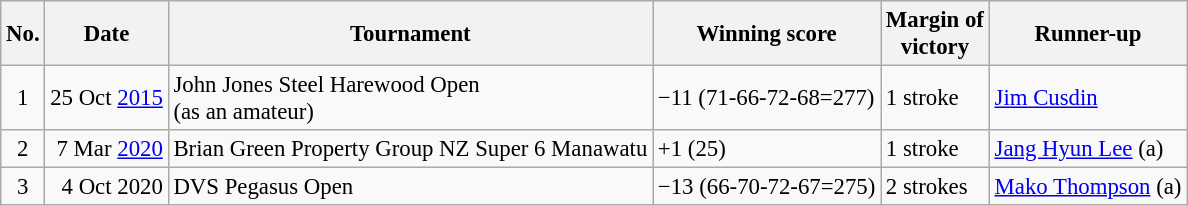<table class="wikitable" style="font-size:95%;">
<tr>
<th>No.</th>
<th>Date</th>
<th>Tournament</th>
<th>Winning score</th>
<th>Margin of<br>victory</th>
<th>Runner-up</th>
</tr>
<tr>
<td align=center>1</td>
<td align=right>25 Oct <a href='#'>2015</a></td>
<td>John Jones Steel Harewood Open<br>(as an amateur)</td>
<td>−11 (71-66-72-68=277)</td>
<td>1 stroke</td>
<td> <a href='#'>Jim Cusdin</a></td>
</tr>
<tr>
<td align=center>2</td>
<td align=right>7 Mar <a href='#'>2020</a></td>
<td>Brian Green Property Group NZ Super 6 Manawatu</td>
<td>+1 (25)</td>
<td>1 stroke</td>
<td> <a href='#'>Jang Hyun Lee</a> (a)</td>
</tr>
<tr>
<td align=center>3</td>
<td align=right>4 Oct 2020</td>
<td>DVS Pegasus Open</td>
<td>−13 (66-70-72-67=275)</td>
<td>2 strokes</td>
<td> <a href='#'>Mako Thompson</a> (a)</td>
</tr>
</table>
